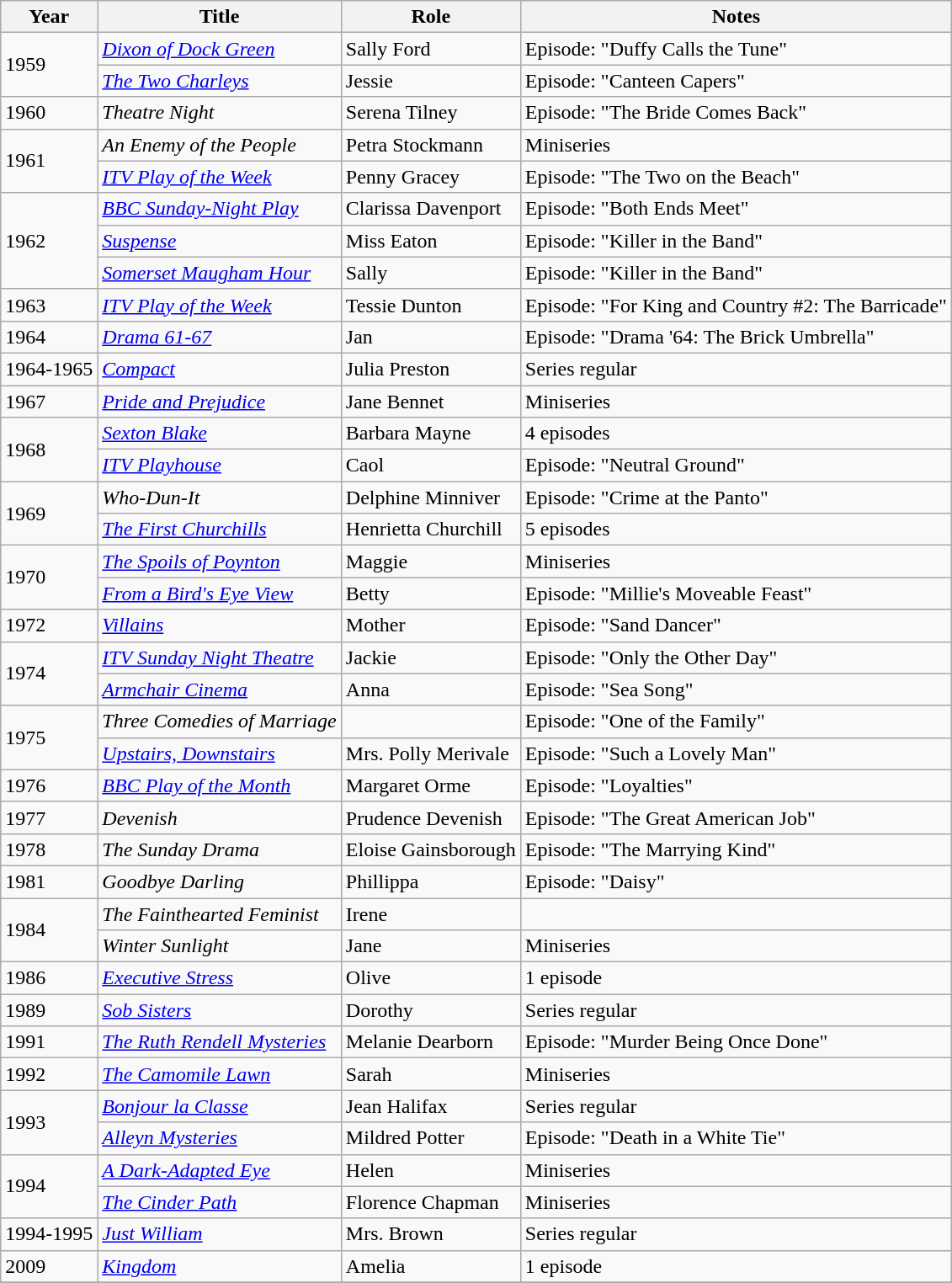<table class=wikitable>
<tr>
<th>Year</th>
<th>Title</th>
<th>Role</th>
<th>Notes</th>
</tr>
<tr>
<td rowspan="2">1959</td>
<td><em><a href='#'>Dixon of Dock Green</a></em></td>
<td>Sally Ford</td>
<td>Episode: "Duffy Calls the Tune"</td>
</tr>
<tr>
<td><em><a href='#'>The Two Charleys</a></em></td>
<td>Jessie</td>
<td>Episode: "Canteen Capers"</td>
</tr>
<tr>
<td>1960</td>
<td><em>Theatre Night</em></td>
<td>Serena Tilney</td>
<td>Episode: "The Bride Comes Back"</td>
</tr>
<tr>
<td rowspan="2">1961</td>
<td><em>An Enemy of the People</em></td>
<td>Petra Stockmann</td>
<td>Miniseries</td>
</tr>
<tr>
<td><em><a href='#'>ITV Play of the Week</a></em></td>
<td>Penny Gracey</td>
<td>Episode: "The Two on the Beach"</td>
</tr>
<tr>
<td rowspan="3">1962</td>
<td><em><a href='#'>BBC Sunday-Night Play</a></em></td>
<td>Clarissa Davenport</td>
<td>Episode: "Both Ends Meet"</td>
</tr>
<tr>
<td><em><a href='#'>Suspense</a></em></td>
<td>Miss Eaton</td>
<td>Episode: "Killer in the Band"</td>
</tr>
<tr>
<td><em><a href='#'>Somerset Maugham Hour</a></em></td>
<td>Sally</td>
<td>Episode: "Killer in the Band"</td>
</tr>
<tr>
<td>1963</td>
<td><em><a href='#'>ITV Play of the Week</a></em></td>
<td>Tessie Dunton</td>
<td>Episode: "For King and Country #2: The Barricade"</td>
</tr>
<tr>
<td>1964</td>
<td><em><a href='#'>Drama 61-67</a></em></td>
<td>Jan</td>
<td>Episode: "Drama '64: The Brick Umbrella"</td>
</tr>
<tr>
<td>1964-1965</td>
<td><em><a href='#'>Compact</a></em></td>
<td>Julia Preston</td>
<td>Series regular</td>
</tr>
<tr>
<td>1967</td>
<td><em><a href='#'>Pride and Prejudice</a></em></td>
<td>Jane Bennet</td>
<td>Miniseries</td>
</tr>
<tr>
<td rowspan="2">1968</td>
<td><em><a href='#'>Sexton Blake</a></em></td>
<td>Barbara Mayne</td>
<td>4 episodes</td>
</tr>
<tr>
<td><em><a href='#'>ITV Playhouse</a></em></td>
<td>Caol</td>
<td>Episode: "Neutral Ground"</td>
</tr>
<tr>
<td rowspan="2">1969</td>
<td><em>Who-Dun-It</em></td>
<td>Delphine Minniver</td>
<td>Episode: "Crime at the Panto"</td>
</tr>
<tr>
<td><em><a href='#'>The First Churchills</a></em></td>
<td>Henrietta Churchill</td>
<td>5 episodes</td>
</tr>
<tr>
<td rowspan="2">1970</td>
<td><em><a href='#'>The Spoils of Poynton</a></em></td>
<td>Maggie</td>
<td>Miniseries</td>
</tr>
<tr>
<td><em><a href='#'>From a Bird's Eye View</a></em></td>
<td>Betty</td>
<td>Episode: "Millie's Moveable Feast"</td>
</tr>
<tr>
<td>1972</td>
<td><em><a href='#'>Villains</a></em></td>
<td>Mother</td>
<td>Episode: "Sand Dancer"</td>
</tr>
<tr>
<td rowspan="2">1974</td>
<td><em><a href='#'>ITV Sunday Night Theatre</a></em></td>
<td>Jackie</td>
<td>Episode: "Only the Other Day"</td>
</tr>
<tr>
<td><em><a href='#'>Armchair Cinema</a></em></td>
<td>Anna</td>
<td>Episode: "Sea Song"</td>
</tr>
<tr>
<td rowspan="2">1975</td>
<td><em>Three Comedies of Marriage</em></td>
<td></td>
<td>Episode: "One of the Family"</td>
</tr>
<tr>
<td><em><a href='#'>Upstairs, Downstairs</a></em></td>
<td>Mrs. Polly Merivale</td>
<td>Episode: "Such a Lovely Man"</td>
</tr>
<tr>
<td>1976</td>
<td><em><a href='#'>BBC Play of the Month</a></em></td>
<td>Margaret Orme</td>
<td>Episode: "Loyalties"</td>
</tr>
<tr>
<td>1977</td>
<td><em>Devenish</em></td>
<td>Prudence Devenish</td>
<td>Episode: "The Great American Job"</td>
</tr>
<tr>
<td>1978</td>
<td><em>The Sunday Drama</em></td>
<td>Eloise Gainsborough</td>
<td>Episode: "The Marrying Kind"</td>
</tr>
<tr>
<td>1981</td>
<td><em>Goodbye Darling</em></td>
<td>Phillippa</td>
<td>Episode: "Daisy"</td>
</tr>
<tr>
<td rowspan="2">1984</td>
<td><em>The Fainthearted Feminist</em></td>
<td>Irene</td>
<td></td>
</tr>
<tr>
<td><em>Winter Sunlight</em></td>
<td>Jane</td>
<td>Miniseries</td>
</tr>
<tr>
<td>1986</td>
<td><em><a href='#'>Executive Stress</a></em></td>
<td>Olive</td>
<td>1 episode</td>
</tr>
<tr>
<td>1989</td>
<td><em><a href='#'>Sob Sisters</a></em></td>
<td>Dorothy</td>
<td>Series regular</td>
</tr>
<tr>
<td>1991</td>
<td><em><a href='#'>The Ruth Rendell Mysteries</a></em></td>
<td>Melanie Dearborn</td>
<td>Episode: "Murder Being Once Done"</td>
</tr>
<tr>
<td>1992</td>
<td><em><a href='#'>The Camomile Lawn</a></em></td>
<td>Sarah</td>
<td>Miniseries</td>
</tr>
<tr>
<td rowspan="2">1993</td>
<td><em><a href='#'>Bonjour la Classe</a></em></td>
<td>Jean Halifax</td>
<td>Series regular</td>
</tr>
<tr>
<td><em><a href='#'>Alleyn Mysteries</a></em></td>
<td>Mildred Potter</td>
<td>Episode: "Death in a White Tie"</td>
</tr>
<tr>
<td rowspan="2">1994</td>
<td><em><a href='#'>A Dark-Adapted Eye</a></em></td>
<td>Helen</td>
<td>Miniseries</td>
</tr>
<tr>
<td><em><a href='#'>The Cinder Path</a></em></td>
<td>Florence Chapman</td>
<td>Miniseries</td>
</tr>
<tr>
<td>1994-1995</td>
<td><em><a href='#'>Just William</a></em></td>
<td>Mrs. Brown</td>
<td>Series regular</td>
</tr>
<tr>
<td>2009</td>
<td><em><a href='#'>Kingdom</a></em></td>
<td>Amelia</td>
<td>1 episode</td>
</tr>
<tr>
</tr>
</table>
